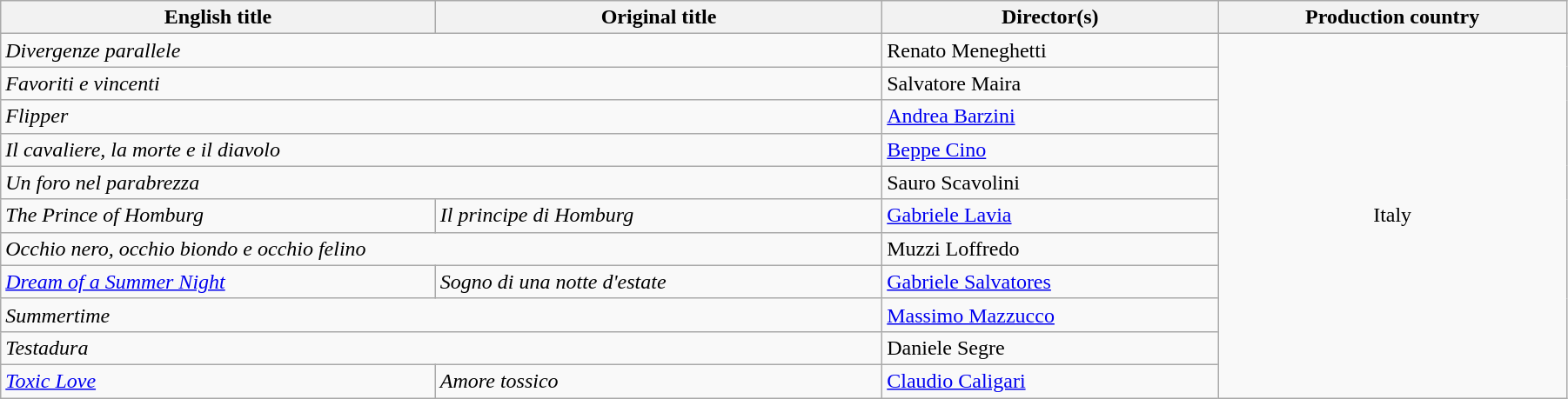<table class="wikitable" width="95%">
<tr>
<th>English title</th>
<th>Original title</th>
<th>Director(s)</th>
<th>Production country</th>
</tr>
<tr>
<td colspan=2><em>Divergenze parallele</em></td>
<td>Renato Meneghetti</td>
<td rowspan="11" style="text-align: center;">Italy</td>
</tr>
<tr>
<td colspan=2><em>Favoriti e vincenti</em></td>
<td>Salvatore Maira</td>
</tr>
<tr>
<td colspan=2><em>Flipper </em></td>
<td><a href='#'>Andrea Barzini</a></td>
</tr>
<tr>
<td colspan=2><em>Il cavaliere, la morte e il diavolo</em></td>
<td><a href='#'>Beppe Cino</a></td>
</tr>
<tr>
<td colspan=2><em>Un foro nel parabrezza</em></td>
<td>Sauro Scavolini</td>
</tr>
<tr>
<td><em>The Prince of Homburg</em></td>
<td><em>Il principe di Homburg</em></td>
<td><a href='#'>Gabriele Lavia</a></td>
</tr>
<tr>
<td colspan=2><em>Occhio nero, occhio biondo e occhio felino</em></td>
<td>Muzzi Loffredo</td>
</tr>
<tr>
<td><em><a href='#'>Dream of a Summer Night</a></em></td>
<td><em>Sogno di una notte d'estate</em></td>
<td><a href='#'>Gabriele Salvatores</a></td>
</tr>
<tr>
<td colspan=2><em>Summertime</em></td>
<td><a href='#'>Massimo Mazzucco</a></td>
</tr>
<tr>
<td colspan=2><em>Testadura</em></td>
<td>Daniele Segre</td>
</tr>
<tr>
<td><em><a href='#'>Toxic Love</a> </em></td>
<td><em>Amore tossico</em></td>
<td><a href='#'>Claudio Caligari</a></td>
</tr>
</table>
